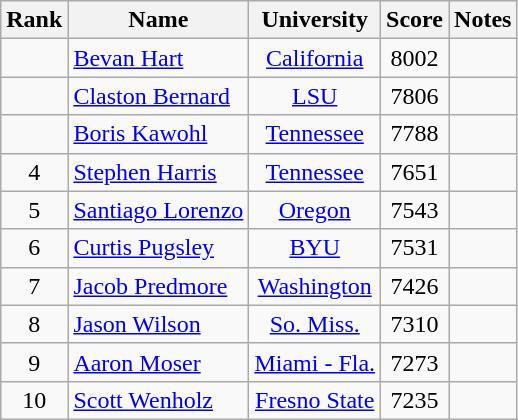<table class="wikitable sortable" style="text-align:center">
<tr>
<th>Rank</th>
<th>Name</th>
<th>University</th>
<th>Score</th>
<th>Notes</th>
</tr>
<tr>
<td></td>
<td align=left><a href='#'>Bevan Hart</a></td>
<td><a href='#'>California</a></td>
<td>8002</td>
<td></td>
</tr>
<tr>
<td></td>
<td align=left><a href='#'>Claston Bernard</a> </td>
<td><a href='#'>LSU</a></td>
<td>7806</td>
<td></td>
</tr>
<tr>
<td></td>
<td align=left><a href='#'>Boris Kawohl</a></td>
<td><a href='#'>Tennessee</a></td>
<td>7788</td>
<td></td>
</tr>
<tr>
<td>4</td>
<td align=left><a href='#'>Stephen Harris</a></td>
<td><a href='#'>Tennessee</a></td>
<td>7651</td>
<td></td>
</tr>
<tr>
<td>5</td>
<td align=left><a href='#'>Santiago Lorenzo</a> </td>
<td><a href='#'>Oregon</a></td>
<td>7543</td>
<td></td>
</tr>
<tr>
<td>6</td>
<td align=left><a href='#'>Curtis Pugsley</a></td>
<td><a href='#'>BYU</a></td>
<td>7531</td>
<td></td>
</tr>
<tr>
<td>7</td>
<td align=left><a href='#'>Jacob Predmore</a></td>
<td><a href='#'>Washington</a></td>
<td>7426</td>
<td></td>
</tr>
<tr>
<td>8</td>
<td align=left><a href='#'>Jason Wilson</a></td>
<td><a href='#'>So. Miss.</a></td>
<td>7310</td>
<td></td>
</tr>
<tr>
<td>9</td>
<td align=left><a href='#'>Aaron Moser</a></td>
<td><a href='#'>Miami - Fla.</a></td>
<td>7273</td>
<td></td>
</tr>
<tr>
<td>10</td>
<td align=left><a href='#'>Scott Wenholz</a></td>
<td><a href='#'>Fresno State</a></td>
<td>7235</td>
<td></td>
</tr>
</table>
